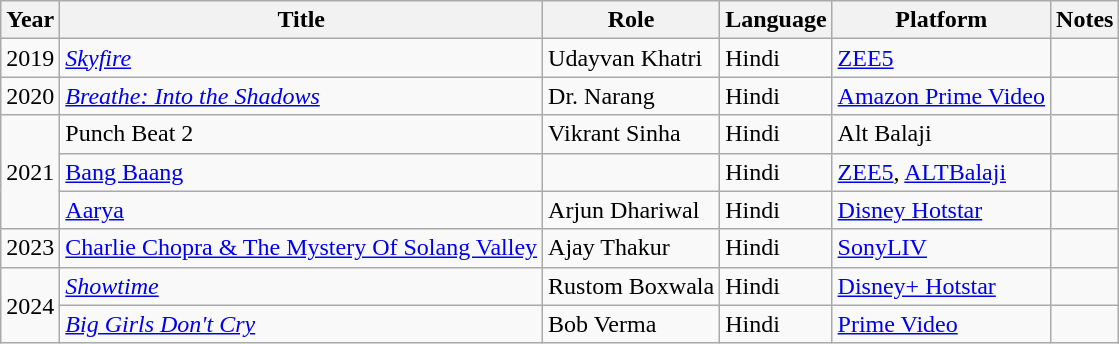<table class="wikitable">
<tr>
<th>Year</th>
<th>Title</th>
<th>Role</th>
<th>Language</th>
<th>Platform</th>
<th>Notes</th>
</tr>
<tr>
<td>2019</td>
<td><em><a href='#'>Skyfire</a></em></td>
<td>Udayvan Khatri</td>
<td>Hindi</td>
<td><a href='#'>ZEE5</a></td>
<td></td>
</tr>
<tr>
<td>2020</td>
<td><em><a href='#'>Breathe: Into the Shadows</a></em></td>
<td>Dr. Narang</td>
<td>Hindi</td>
<td><a href='#'>Amazon Prime Video</a></td>
<td></td>
</tr>
<tr>
<td rowspan="3">2021</td>
<td>Punch Beat 2</td>
<td>Vikrant Sinha</td>
<td>Hindi</td>
<td>Alt Balaji</td>
<td></td>
</tr>
<tr>
<td><a href='#'>Bang Baang</a></td>
<td></td>
<td>Hindi</td>
<td><a href='#'>ZEE5</a>, <a href='#'>ALTBalaji</a></td>
<td></td>
</tr>
<tr>
<td><a href='#'>Aarya</a></td>
<td>Arjun Dhariwal</td>
<td>Hindi</td>
<td><a href='#'>Disney Hotstar</a></td>
<td></td>
</tr>
<tr>
<td>2023</td>
<td><a href='#'>Charlie Chopra & The Mystery Of Solang Valley</a></td>
<td>Ajay Thakur</td>
<td>Hindi</td>
<td><a href='#'>SonyLIV</a></td>
<td></td>
</tr>
<tr>
<td rowspan="2">2024</td>
<td><em><a href='#'>Showtime</a></em></td>
<td>Rustom Boxwala</td>
<td>Hindi</td>
<td><a href='#'>Disney+ Hotstar</a></td>
<td></td>
</tr>
<tr>
<td><em><a href='#'>Big Girls Don't Cry</a></em></td>
<td>Bob Verma</td>
<td>Hindi</td>
<td><a href='#'>Prime Video</a></td>
<td></td>
</tr>
</table>
